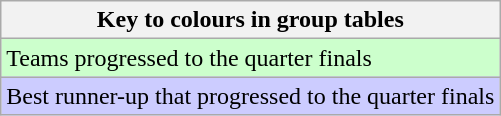<table class="wikitable">
<tr>
<th>Key to colours in group tables</th>
</tr>
<tr bgcolor=#ccffcc>
<td>Teams progressed to the quarter finals</td>
</tr>
<tr bgcolor=#ccccff>
<td>Best runner-up that progressed to the quarter finals</td>
</tr>
</table>
